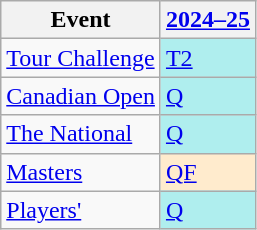<table class="wikitable" border="1">
<tr>
<th>Event</th>
<th><a href='#'>2024–25</a></th>
</tr>
<tr>
<td><a href='#'>Tour Challenge</a></td>
<td style="background:#afeeee;"><a href='#'>T2</a></td>
</tr>
<tr>
<td><a href='#'>Canadian Open</a></td>
<td style="background:#afeeee;"><a href='#'>Q</a></td>
</tr>
<tr>
<td><a href='#'>The National</a></td>
<td style="background:#afeeee;"><a href='#'>Q</a></td>
</tr>
<tr>
<td><a href='#'>Masters</a></td>
<td style="background:#ffebcd;"><a href='#'>QF</a></td>
</tr>
<tr>
<td><a href='#'>Players'</a></td>
<td style="background:#afeeee;"><a href='#'>Q</a></td>
</tr>
</table>
